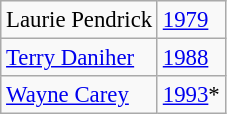<table class="wikitable" style="font-size: 95%;">
<tr>
<td>Laurie Pendrick</td>
<td><a href='#'>1979</a></td>
</tr>
<tr>
<td><a href='#'>Terry Daniher</a></td>
<td><a href='#'>1988</a></td>
</tr>
<tr>
<td><a href='#'>Wayne Carey</a></td>
<td><a href='#'>1993</a>*</td>
</tr>
</table>
